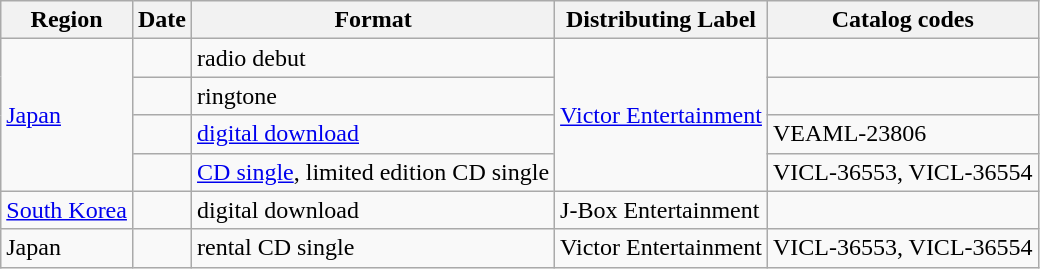<table class="wikitable">
<tr>
<th>Region</th>
<th>Date</th>
<th>Format</th>
<th>Distributing Label</th>
<th>Catalog codes</th>
</tr>
<tr>
<td rowspan="4"><a href='#'>Japan</a></td>
<td></td>
<td>radio debut</td>
<td rowspan="4"><a href='#'>Victor Entertainment</a></td>
<td></td>
</tr>
<tr>
<td></td>
<td>ringtone</td>
<td></td>
</tr>
<tr>
<td></td>
<td><a href='#'>digital download</a></td>
<td>VEAML-23806</td>
</tr>
<tr>
<td></td>
<td><a href='#'>CD single</a>, limited edition CD single</td>
<td>VICL-36553, VICL-36554</td>
</tr>
<tr>
<td><a href='#'>South Korea</a></td>
<td></td>
<td>digital download</td>
<td>J-Box Entertainment</td>
<td></td>
</tr>
<tr>
<td>Japan</td>
<td></td>
<td>rental CD single</td>
<td>Victor Entertainment</td>
<td>VICL-36553, VICL-36554</td>
</tr>
</table>
